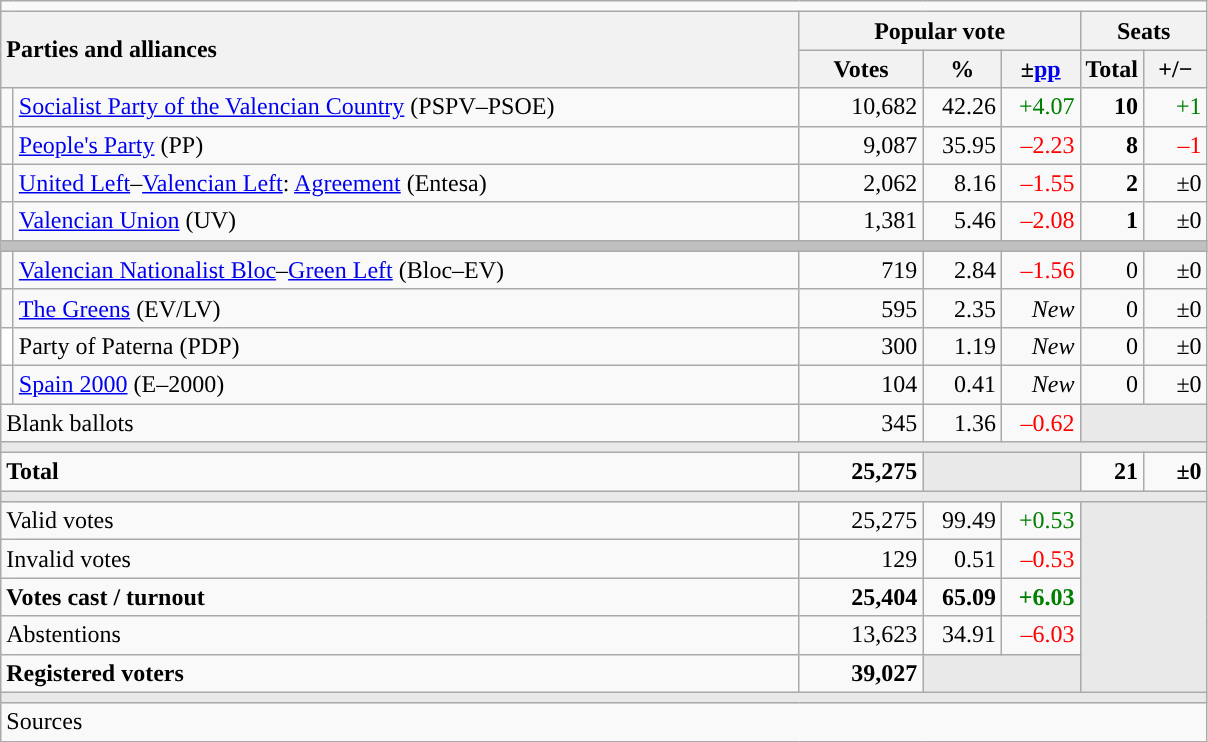<table class="wikitable" style="text-align:right;">
<tr>
<td colspan="7"></td>
</tr>
<tr>
<th style="text-align:left;" rowspan="2" colspan="2" width="525">Parties and alliances</th>
<th colspan="3">Popular vote</th>
<th colspan="2">Seats</th>
</tr>
<tr>
<th width="75">Votes</th>
<th width="45">%</th>
<th width="45">±<a href='#'>pp</a></th>
<th width="35">Total</th>
<th width="35">+/−</th>
</tr>
<tr>
<td width="1" style="color:inherit;background:"></td>
<td align="left"><a href='#'>Socialist Party of the Valencian Country</a> (PSPV–PSOE)</td>
<td>10,682</td>
<td>42.26</td>
<td style="color:green;">+4.07</td>
<td><strong>10</strong></td>
<td style="color:green;">+1</td>
</tr>
<tr>
<td style="color:inherit;background:"></td>
<td align="left"><a href='#'>People's Party</a> (PP)</td>
<td>9,087</td>
<td>35.95</td>
<td style="color:red;">–2.23</td>
<td><strong>8</strong></td>
<td style="color:red;">–1</td>
</tr>
<tr>
<td style="color:inherit;background:"></td>
<td align="left"><a href='#'>United Left</a>–<a href='#'>Valencian Left</a>: <a href='#'>Agreement</a> (Entesa)</td>
<td>2,062</td>
<td>8.16</td>
<td style="color:red;">–1.55</td>
<td><strong>2</strong></td>
<td>±0</td>
</tr>
<tr>
<td style="color:inherit;background:"></td>
<td align="left"><a href='#'>Valencian Union</a> (UV)</td>
<td>1,381</td>
<td>5.46</td>
<td style="color:red;">–2.08</td>
<td><strong>1</strong></td>
<td>±0</td>
</tr>
<tr>
<td colspan="7" bgcolor="#C0C0C0"></td>
</tr>
<tr>
<td style="color:inherit;background:"></td>
<td align="left"><a href='#'>Valencian Nationalist Bloc</a>–<a href='#'>Green Left</a> (Bloc–EV)</td>
<td>719</td>
<td>2.84</td>
<td style="color:red;">–1.56</td>
<td>0</td>
<td>±0</td>
</tr>
<tr>
<td style="color:inherit;background:"></td>
<td align="left"><a href='#'>The Greens</a> (EV/LV)</td>
<td>595</td>
<td>2.35</td>
<td><em>New</em></td>
<td>0</td>
<td>±0</td>
</tr>
<tr>
<td bgcolor="white"></td>
<td align="left">Party of Paterna (PDP)</td>
<td>300</td>
<td>1.19</td>
<td><em>New</em></td>
<td>0</td>
<td>±0</td>
</tr>
<tr>
<td style="color:inherit;background:"></td>
<td align="left"><a href='#'>Spain 2000</a> (E–2000)</td>
<td>104</td>
<td>0.41</td>
<td><em>New</em></td>
<td>0</td>
<td>±0</td>
</tr>
<tr>
<td align="left" colspan="2">Blank ballots</td>
<td>345</td>
<td>1.36</td>
<td style="color:red;">–0.62</td>
<td bgcolor="#E9E9E9" colspan="2"></td>
</tr>
<tr>
<td colspan="7" bgcolor="#E9E9E9"></td>
</tr>
<tr style="font-weight:bold;">
<td align="left" colspan="2">Total</td>
<td>25,275</td>
<td bgcolor="#E9E9E9" colspan="2"></td>
<td>21</td>
<td>±0</td>
</tr>
<tr>
<td colspan="7" bgcolor="#E9E9E9"></td>
</tr>
<tr>
<td align="left" colspan="2">Valid votes</td>
<td>25,275</td>
<td>99.49</td>
<td style="color:green;">+0.53</td>
<td bgcolor="#E9E9E9" colspan="2" rowspan="5"></td>
</tr>
<tr>
<td align="left" colspan="2">Invalid votes</td>
<td>129</td>
<td>0.51</td>
<td style="color:red;">–0.53</td>
</tr>
<tr style="font-weight:bold;">
<td align="left" colspan="2">Votes cast / turnout</td>
<td>25,404</td>
<td>65.09</td>
<td style="color:green;">+6.03</td>
</tr>
<tr>
<td align="left" colspan="2">Abstentions</td>
<td>13,623</td>
<td>34.91</td>
<td style="color:red;">–6.03</td>
</tr>
<tr style="font-weight:bold;">
<td align="left" colspan="2">Registered voters</td>
<td>39,027</td>
<td bgcolor="#E9E9E9" colspan="2"></td>
</tr>
<tr>
<td colspan="7" bgcolor="#E9E9E9"></td>
</tr>
<tr>
<td align="left" colspan="7">Sources</td>
</tr>
</table>
